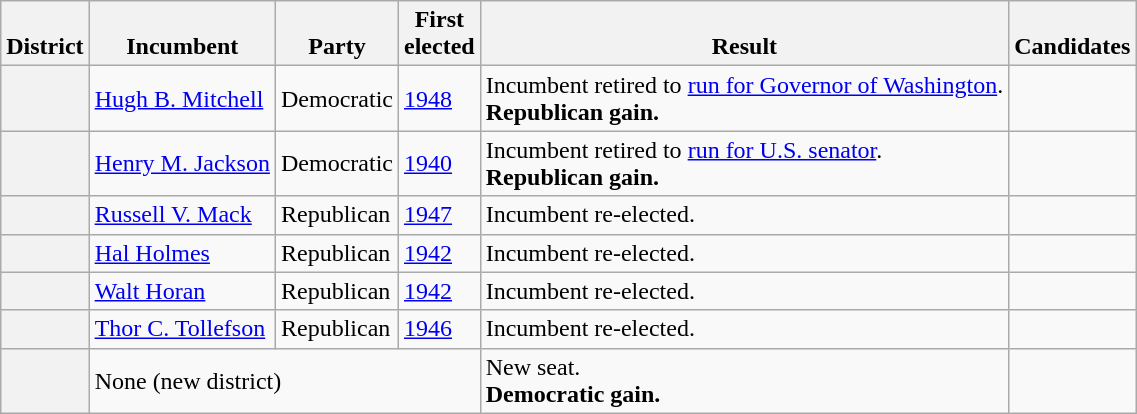<table class=wikitable>
<tr valign=bottom>
<th>District</th>
<th>Incumbent</th>
<th>Party</th>
<th>First<br>elected</th>
<th>Result</th>
<th>Candidates</th>
</tr>
<tr>
<th></th>
<td><a href='#'>Hugh B. Mitchell</a></td>
<td>Democratic</td>
<td><a href='#'>1948</a></td>
<td>Incumbent retired to <a href='#'>run for Governor of Washington</a>.<br><strong>Republican gain.</strong></td>
<td nowrap></td>
</tr>
<tr>
<th></th>
<td><a href='#'>Henry M. Jackson</a></td>
<td>Democratic</td>
<td><a href='#'>1940</a></td>
<td>Incumbent retired to <a href='#'>run for U.S. senator</a>.<br><strong>Republican gain.</strong></td>
<td nowrap></td>
</tr>
<tr>
<th></th>
<td><a href='#'>Russell V. Mack</a></td>
<td>Republican</td>
<td><a href='#'>1947</a></td>
<td>Incumbent re-elected.</td>
<td nowrap></td>
</tr>
<tr>
<th></th>
<td><a href='#'>Hal Holmes</a></td>
<td>Republican</td>
<td><a href='#'>1942</a></td>
<td>Incumbent re-elected.</td>
<td nowrap></td>
</tr>
<tr>
<th></th>
<td><a href='#'>Walt Horan</a></td>
<td>Republican</td>
<td><a href='#'>1942</a></td>
<td>Incumbent re-elected.</td>
<td nowrap></td>
</tr>
<tr>
<th></th>
<td><a href='#'>Thor C. Tollefson</a></td>
<td>Republican</td>
<td><a href='#'>1946</a></td>
<td>Incumbent re-elected.</td>
<td nowrap></td>
</tr>
<tr>
<th></th>
<td colspan=3>None (new district)</td>
<td>New seat.<br><strong>Democratic gain.</strong></td>
<td nowrap></td>
</tr>
</table>
